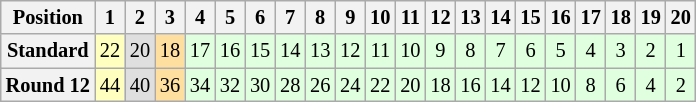<table class="wikitable" style="font-size: 85%;">
<tr align="center">
<th>Position</th>
<th>1</th>
<th>2</th>
<th>3</th>
<th>4</th>
<th>5</th>
<th>6</th>
<th>7</th>
<th>8</th>
<th>9</th>
<th>10</th>
<th>11</th>
<th>12</th>
<th>13</th>
<th>14</th>
<th>15</th>
<th>16</th>
<th>17</th>
<th>18</th>
<th>19</th>
<th>20</th>
</tr>
<tr align="center">
<th>Standard</th>
<td style="background:#FFFFBF;">22</td>
<td style="background:#DFDFDF;">20</td>
<td style="background:#FFDF9F;">18</td>
<td style="background:#DFFFDF;">17</td>
<td style="background:#DFFFDF;">16</td>
<td style="background:#DFFFDF;">15</td>
<td style="background:#DFFFDF;">14</td>
<td style="background:#DFFFDF;">13</td>
<td style="background:#DFFFDF;">12</td>
<td style="background:#DFFFDF;">11</td>
<td style="background:#DFFFDF;">10</td>
<td style="background:#DFFFDF;">9</td>
<td style="background:#DFFFDF;">8</td>
<td style="background:#DFFFDF;">7</td>
<td style="background:#DFFFDF;">6</td>
<td style="background:#DFFFDF;">5</td>
<td style="background:#DFFFDF;">4</td>
<td style="background:#DFFFDF;">3</td>
<td style="background:#DFFFDF;">2</td>
<td style="background:#DFFFDF;">1</td>
</tr>
<tr align="center">
<th>Round 12</th>
<td style="background:#FFFFBF;">44</td>
<td style="background:#DFDFDF;">40</td>
<td style="background:#FFDF9F;">36</td>
<td style="background:#DFFFDF;">34</td>
<td style="background:#DFFFDF;">32</td>
<td style="background:#DFFFDF;">30</td>
<td style="background:#DFFFDF;">28</td>
<td style="background:#DFFFDF;">26</td>
<td style="background:#DFFFDF;">24</td>
<td style="background:#DFFFDF;">22</td>
<td style="background:#DFFFDF;">20</td>
<td style="background:#DFFFDF;">18</td>
<td style="background:#DFFFDF;">16</td>
<td style="background:#DFFFDF;">14</td>
<td style="background:#DFFFDF;">12</td>
<td style="background:#DFFFDF;">10</td>
<td style="background:#DFFFDF;">8</td>
<td style="background:#DFFFDF;">6</td>
<td style="background:#DFFFDF;">4</td>
<td style="background:#DFFFDF;">2</td>
</tr>
</table>
